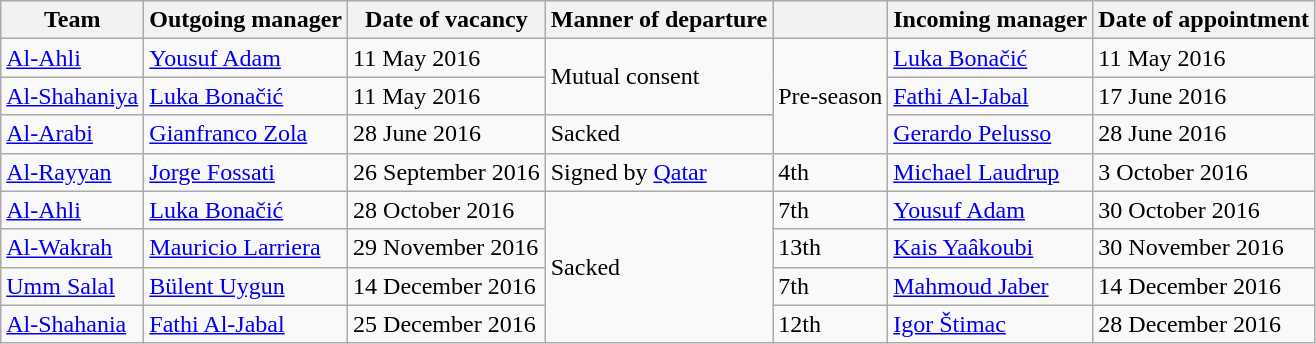<table class="wikitable">
<tr>
<th>Team</th>
<th>Outgoing manager</th>
<th>Date of vacancy</th>
<th>Manner of departure</th>
<th></th>
<th>Incoming manager</th>
<th>Date of appointment</th>
</tr>
<tr>
<td><a href='#'>Al-Ahli</a></td>
<td> <a href='#'>Yousuf Adam</a></td>
<td>11 May 2016</td>
<td rowspan="2">Mutual consent</td>
<td rowspan=3>Pre-season</td>
<td> <a href='#'>Luka Bonačić</a></td>
<td>11 May 2016</td>
</tr>
<tr>
<td><a href='#'>Al-Shahaniya</a></td>
<td> <a href='#'>Luka Bonačić</a></td>
<td>11 May 2016</td>
<td> <a href='#'>Fathi Al-Jabal</a></td>
<td>17 June 2016</td>
</tr>
<tr>
<td><a href='#'>Al-Arabi</a></td>
<td> <a href='#'>Gianfranco Zola</a></td>
<td>28 June 2016</td>
<td>Sacked</td>
<td> <a href='#'>Gerardo Pelusso</a></td>
<td>28 June 2016</td>
</tr>
<tr>
<td><a href='#'>Al-Rayyan</a></td>
<td> <a href='#'>Jorge Fossati</a></td>
<td>26 September 2016</td>
<td>Signed by <a href='#'>Qatar</a></td>
<td>4th</td>
<td> <a href='#'>Michael Laudrup</a></td>
<td>3 October 2016</td>
</tr>
<tr>
<td><a href='#'>Al-Ahli</a></td>
<td> <a href='#'>Luka Bonačić</a></td>
<td>28 October 2016</td>
<td rowspan="4">Sacked</td>
<td>7th</td>
<td> <a href='#'>Yousuf Adam</a></td>
<td>30 October 2016</td>
</tr>
<tr>
<td><a href='#'>Al-Wakrah</a></td>
<td> <a href='#'>Mauricio Larriera</a></td>
<td>29 November 2016</td>
<td>13th</td>
<td> <a href='#'>Kais Yaâkoubi</a></td>
<td>30 November 2016</td>
</tr>
<tr>
<td><a href='#'>Umm Salal</a></td>
<td> <a href='#'>Bülent Uygun</a></td>
<td>14 December 2016</td>
<td>7th</td>
<td> <a href='#'>Mahmoud Jaber</a></td>
<td>14 December 2016</td>
</tr>
<tr>
<td><a href='#'>Al-Shahania</a></td>
<td> <a href='#'>Fathi Al-Jabal</a></td>
<td>25 December 2016</td>
<td>12th</td>
<td> <a href='#'>Igor Štimac</a></td>
<td>28 December 2016</td>
</tr>
</table>
